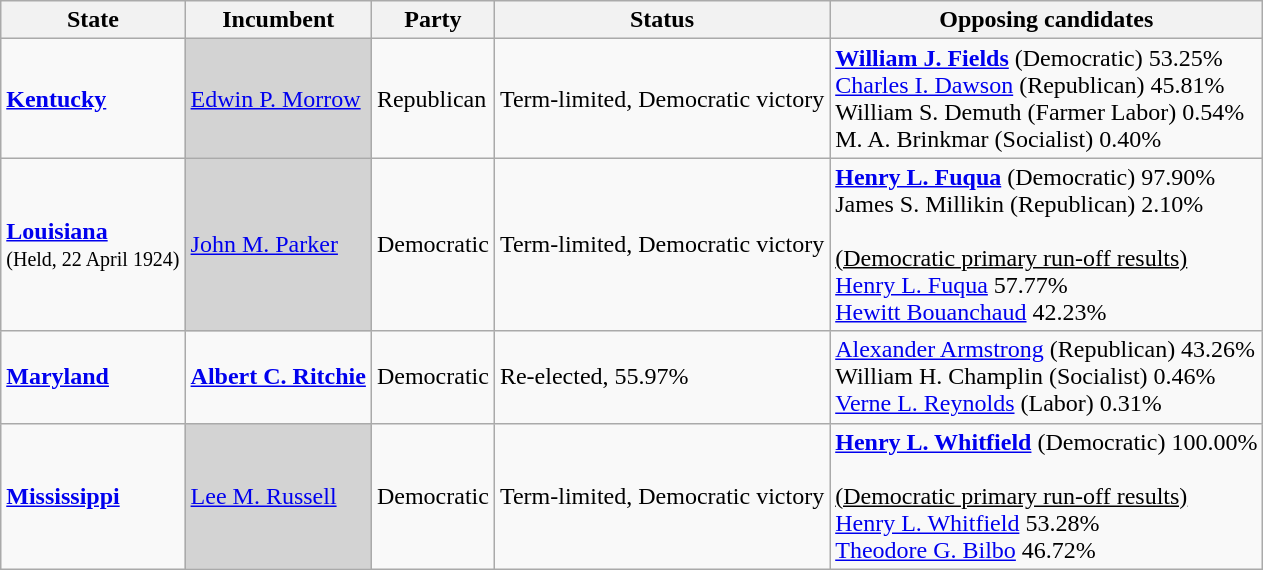<table class="wikitable">
<tr>
<th>State</th>
<th>Incumbent</th>
<th>Party</th>
<th>Status</th>
<th>Opposing candidates</th>
</tr>
<tr>
<td><strong><a href='#'>Kentucky</a></strong></td>
<td bgcolor="lightgrey"><a href='#'>Edwin P. Morrow</a></td>
<td>Republican</td>
<td>Term-limited, Democratic victory</td>
<td><strong><a href='#'>William J. Fields</a></strong> (Democratic) 53.25%<br><a href='#'>Charles I. Dawson</a> (Republican) 45.81%<br>William S. Demuth (Farmer Labor) 0.54%<br>M. A. Brinkmar (Socialist) 0.40%<br></td>
</tr>
<tr>
<td><strong><a href='#'>Louisiana</a></strong><br><small>(Held, 22 April 1924)</small><br></td>
<td bgcolor="lightgrey"><a href='#'>John M. Parker</a></td>
<td>Democratic</td>
<td>Term-limited, Democratic victory</td>
<td><strong><a href='#'>Henry L. Fuqua</a></strong> (Democratic) 97.90%<br>James S. Millikin (Republican) 2.10%<br><br><u>(Democratic primary run-off results)</u><br><a href='#'>Henry L. Fuqua</a> 57.77%<br><a href='#'>Hewitt Bouanchaud</a> 42.23%<br></td>
</tr>
<tr>
<td><strong><a href='#'>Maryland</a></strong></td>
<td><strong><a href='#'>Albert C. Ritchie</a></strong></td>
<td>Democratic</td>
<td>Re-elected, 55.97%</td>
<td><a href='#'>Alexander Armstrong</a> (Republican) 43.26%<br>William H. Champlin (Socialist) 0.46%<br><a href='#'>Verne L. Reynolds</a> (Labor) 0.31%<br></td>
</tr>
<tr>
<td><strong><a href='#'>Mississippi</a></strong></td>
<td bgcolor="lightgrey"><a href='#'>Lee M. Russell</a></td>
<td>Democratic</td>
<td>Term-limited, Democratic victory</td>
<td><strong><a href='#'>Henry L. Whitfield</a></strong> (Democratic) 100.00%<br><br><u>(Democratic primary run-off results)</u><br><a href='#'>Henry L. Whitfield</a> 53.28%<br><a href='#'>Theodore G. Bilbo</a> 46.72%<br></td>
</tr>
</table>
